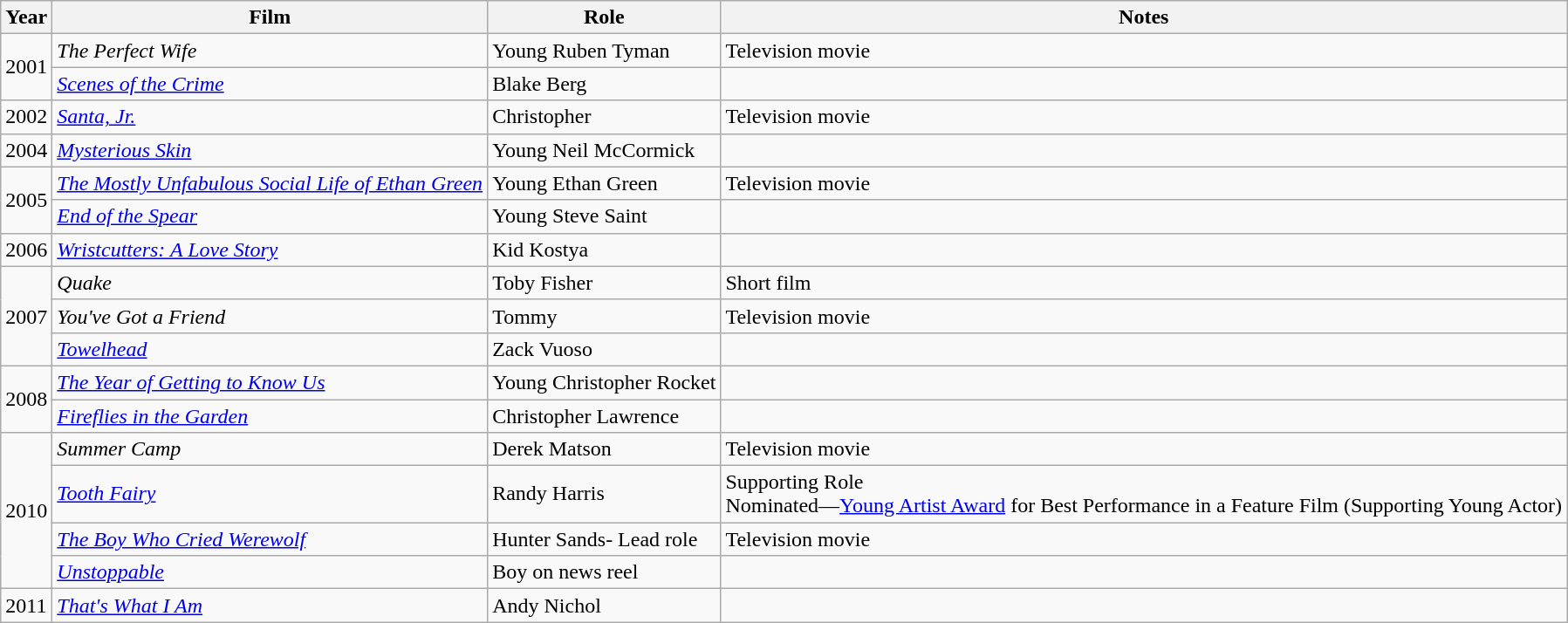<table class=wikitable>
<tr>
<th>Year</th>
<th>Film</th>
<th>Role</th>
<th>Notes</th>
</tr>
<tr>
<td rowspan=2>2001</td>
<td><em>The Perfect Wife</em></td>
<td>Young Ruben Tyman</td>
<td>Television movie</td>
</tr>
<tr>
<td><em><a href='#'>Scenes of the Crime</a></em></td>
<td>Blake Berg</td>
<td></td>
</tr>
<tr>
<td>2002</td>
<td><em><a href='#'>Santa, Jr.</a></em></td>
<td>Christopher</td>
<td>Television movie</td>
</tr>
<tr>
<td>2004</td>
<td><em><a href='#'>Mysterious Skin</a></em></td>
<td>Young Neil McCormick</td>
<td></td>
</tr>
<tr>
<td rowspan=2>2005</td>
<td><em><a href='#'>The Mostly Unfabulous Social Life of Ethan Green</a></em></td>
<td>Young Ethan Green</td>
<td>Television movie</td>
</tr>
<tr>
<td><em><a href='#'>End of the Spear</a></em></td>
<td>Young Steve Saint</td>
<td></td>
</tr>
<tr>
<td>2006</td>
<td><em><a href='#'>Wristcutters: A Love Story</a></em></td>
<td>Kid Kostya</td>
<td></td>
</tr>
<tr>
<td rowspan=3>2007</td>
<td><em>Quake</em></td>
<td>Toby Fisher</td>
<td>Short film</td>
</tr>
<tr>
<td><em>You've Got a Friend</em></td>
<td>Tommy</td>
<td>Television movie</td>
</tr>
<tr>
<td><em><a href='#'>Towelhead</a></em></td>
<td>Zack Vuoso</td>
<td></td>
</tr>
<tr>
<td rowspan=2>2008</td>
<td><em><a href='#'>The Year of Getting to Know Us</a></em></td>
<td>Young Christopher Rocket</td>
<td></td>
</tr>
<tr>
<td><em><a href='#'>Fireflies in the Garden</a></em></td>
<td>Christopher Lawrence</td>
<td></td>
</tr>
<tr>
<td rowspan=4>2010</td>
<td><em>Summer Camp</em></td>
<td>Derek Matson</td>
<td>Television movie</td>
</tr>
<tr>
<td><em><a href='#'>Tooth Fairy</a></em></td>
<td>Randy Harris</td>
<td>Supporting Role<br>Nominated—<a href='#'>Young Artist Award</a> for Best Performance in a Feature Film (Supporting Young Actor)</td>
</tr>
<tr>
<td><em><a href='#'>The Boy Who Cried Werewolf</a></em></td>
<td>Hunter Sands- Lead role</td>
<td>Television movie</td>
</tr>
<tr>
<td><em><a href='#'>Unstoppable</a></em></td>
<td>Boy on news reel</td>
<td></td>
</tr>
<tr>
<td>2011</td>
<td><em><a href='#'>That's What I Am</a></em></td>
<td>Andy Nichol</td>
<td></td>
</tr>
</table>
